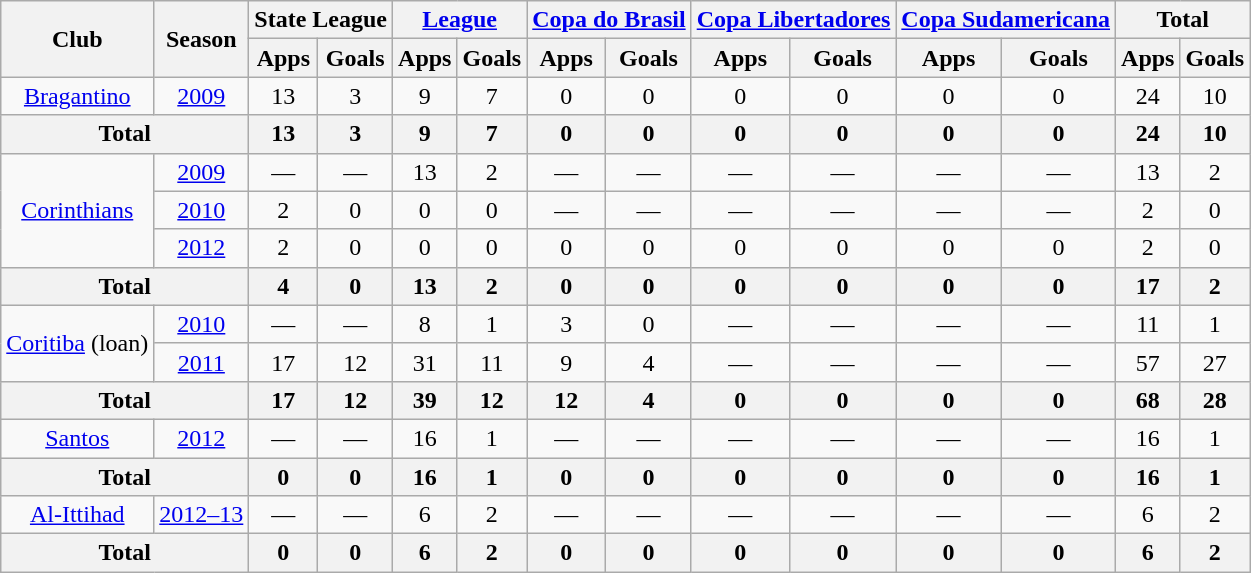<table class="wikitable" style="text-align: center;">
<tr>
<th rowspan="2">Club</th>
<th rowspan="2">Season</th>
<th colspan="2">State League</th>
<th colspan="2"><a href='#'>League</a></th>
<th colspan="2"><a href='#'>Copa do Brasil</a></th>
<th colspan="2"><a href='#'>Copa Libertadores</a></th>
<th colspan="2"><a href='#'>Copa Sudamericana</a></th>
<th colspan="2">Total</th>
</tr>
<tr>
<th>Apps</th>
<th>Goals</th>
<th>Apps</th>
<th>Goals</th>
<th>Apps</th>
<th>Goals</th>
<th>Apps</th>
<th>Goals</th>
<th>Apps</th>
<th>Goals</th>
<th>Apps</th>
<th>Goals</th>
</tr>
<tr>
<td rowspan="1" valign="center"><a href='#'>Bragantino</a></td>
<td><a href='#'>2009</a></td>
<td>13</td>
<td>3</td>
<td>9</td>
<td>7</td>
<td>0</td>
<td>0</td>
<td>0</td>
<td>0</td>
<td>0</td>
<td>0</td>
<td>24</td>
<td>10</td>
</tr>
<tr>
<th colspan="2"><strong>Total</strong></th>
<th>13</th>
<th>3</th>
<th>9</th>
<th>7</th>
<th>0</th>
<th>0</th>
<th>0</th>
<th>0</th>
<th>0</th>
<th>0</th>
<th>24</th>
<th>10</th>
</tr>
<tr>
<td rowspan="3" valign="center"><a href='#'>Corinthians</a></td>
<td><a href='#'>2009</a></td>
<td>—</td>
<td>—</td>
<td>13</td>
<td>2</td>
<td>—</td>
<td>—</td>
<td>—</td>
<td>—</td>
<td>—</td>
<td>—</td>
<td>13</td>
<td>2</td>
</tr>
<tr>
<td><a href='#'>2010</a></td>
<td>2</td>
<td>0</td>
<td>0</td>
<td>0</td>
<td>—</td>
<td>—</td>
<td>—</td>
<td>—</td>
<td>—</td>
<td>—</td>
<td>2</td>
<td>0</td>
</tr>
<tr>
<td><a href='#'>2012</a></td>
<td>2</td>
<td>0</td>
<td>0</td>
<td>0</td>
<td>0</td>
<td>0</td>
<td>0</td>
<td>0</td>
<td>0</td>
<td>0</td>
<td>2</td>
<td>0</td>
</tr>
<tr>
<th colspan="2"><strong>Total</strong></th>
<th>4</th>
<th>0</th>
<th>13</th>
<th>2</th>
<th>0</th>
<th>0</th>
<th>0</th>
<th>0</th>
<th>0</th>
<th>0</th>
<th>17</th>
<th>2</th>
</tr>
<tr>
<td rowspan="2" valign="center"><a href='#'>Coritiba</a> (loan)</td>
<td><a href='#'>2010</a></td>
<td>—</td>
<td>—</td>
<td>8</td>
<td>1</td>
<td>3</td>
<td>0</td>
<td>—</td>
<td>—</td>
<td>—</td>
<td>—</td>
<td>11</td>
<td>1</td>
</tr>
<tr>
<td><a href='#'>2011</a></td>
<td>17</td>
<td>12</td>
<td>31</td>
<td>11</td>
<td>9</td>
<td>4</td>
<td>—</td>
<td>—</td>
<td>—</td>
<td>—</td>
<td>57</td>
<td>27</td>
</tr>
<tr>
<th colspan="2"><strong>Total</strong></th>
<th>17</th>
<th>12</th>
<th>39</th>
<th>12</th>
<th>12</th>
<th>4</th>
<th>0</th>
<th>0</th>
<th>0</th>
<th>0</th>
<th>68</th>
<th>28</th>
</tr>
<tr>
<td rowspan="1" valign="center"><a href='#'>Santos</a></td>
<td><a href='#'>2012</a></td>
<td>—</td>
<td>—</td>
<td>16</td>
<td>1</td>
<td>—</td>
<td>—</td>
<td>—</td>
<td>—</td>
<td>—</td>
<td>—</td>
<td>16</td>
<td>1</td>
</tr>
<tr>
<th colspan="2"><strong>Total</strong></th>
<th>0</th>
<th>0</th>
<th>16</th>
<th>1</th>
<th>0</th>
<th>0</th>
<th>0</th>
<th>0</th>
<th>0</th>
<th>0</th>
<th>16</th>
<th>1</th>
</tr>
<tr>
<td rowspan="1" valign="center"><a href='#'>Al-Ittihad</a></td>
<td><a href='#'>2012–13</a></td>
<td>—</td>
<td>—</td>
<td>6</td>
<td>2</td>
<td>—</td>
<td>—</td>
<td>—</td>
<td>—</td>
<td>—</td>
<td>—</td>
<td>6</td>
<td>2</td>
</tr>
<tr>
<th colspan="2"><strong>Total</strong></th>
<th>0</th>
<th>0</th>
<th>6</th>
<th>2</th>
<th>0</th>
<th>0</th>
<th>0</th>
<th>0</th>
<th>0</th>
<th>0</th>
<th>6</th>
<th>2</th>
</tr>
</table>
